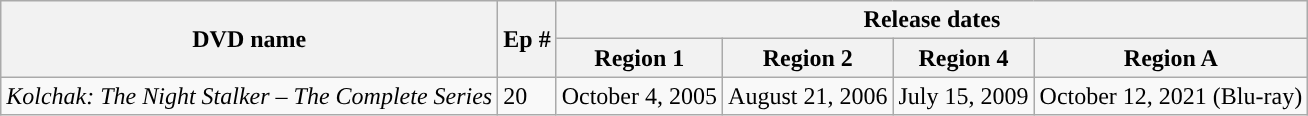<table class="wikitable">
<tr>
<th rowspan="2">DVD name</th>
<th rowspan="2">Ep #</th>
<th colspan="4”">Release dates</th>
</tr>
<tr>
<th>Region 1</th>
<th>Region 2</th>
<th>Region 4</th>
<th>Region A</th>
</tr>
<tr>
<td><em>Kolchak: The Night Stalker – The Complete Series</em></td>
<td>20</td>
<td>October 4, 2005</td>
<td>August 21, 2006</td>
<td>July 15, 2009</td>
<td>October 12, 2021 (Blu-ray)</td>
</tr>
</table>
